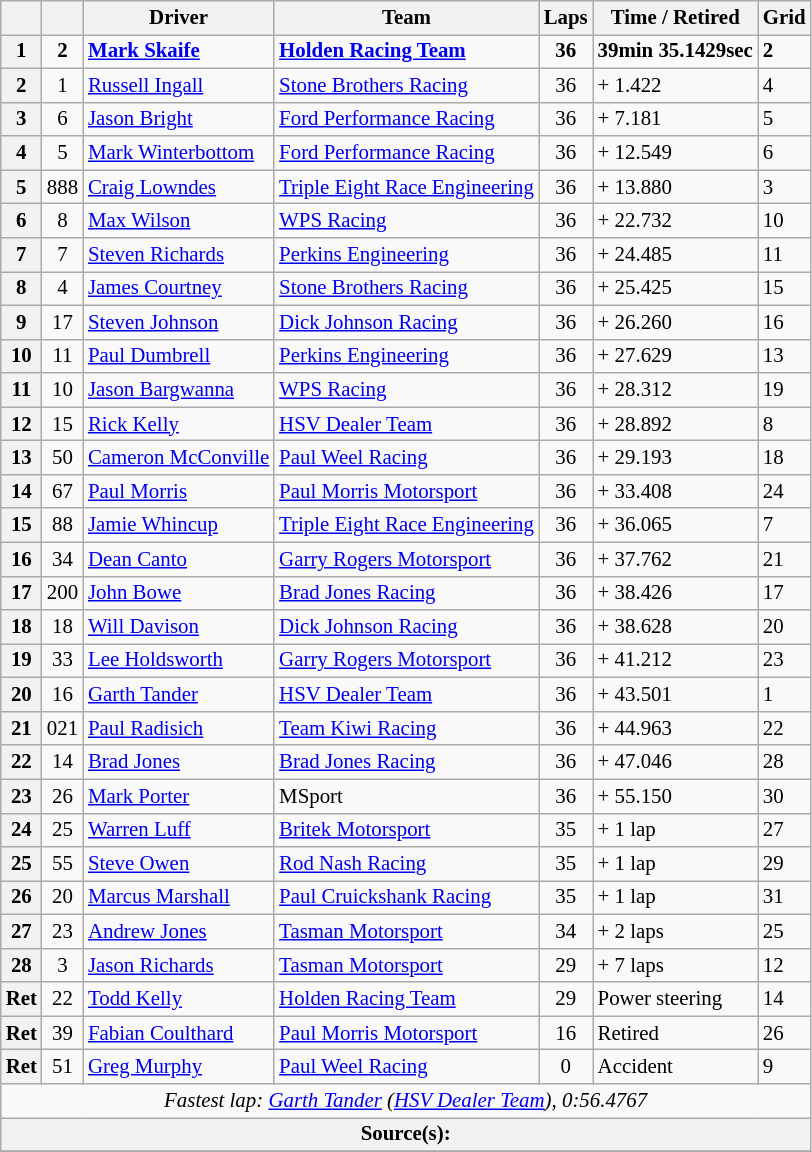<table class="wikitable" style="font-size: 87%">
<tr>
<th></th>
<th></th>
<th>Driver</th>
<th>Team</th>
<th>Laps</th>
<th>Time / Retired</th>
<th>Grid</th>
</tr>
<tr>
<th>1</th>
<td align="center"><strong>2</strong></td>
<td><strong> <a href='#'>Mark Skaife</a></strong></td>
<td><strong><a href='#'>Holden Racing Team</a></strong></td>
<td align="center"><strong>36</strong></td>
<td><strong>39min 35.1429sec</strong></td>
<td><strong>2</strong></td>
</tr>
<tr>
<th>2</th>
<td align="center">1</td>
<td> <a href='#'>Russell Ingall</a></td>
<td><a href='#'>Stone Brothers Racing</a></td>
<td align="center">36</td>
<td>+ 1.422</td>
<td>4</td>
</tr>
<tr>
<th>3</th>
<td align="center">6</td>
<td> <a href='#'>Jason Bright</a></td>
<td><a href='#'>Ford Performance Racing</a></td>
<td align="center">36</td>
<td>+ 7.181</td>
<td>5</td>
</tr>
<tr>
<th>4</th>
<td align="center">5</td>
<td> <a href='#'>Mark Winterbottom</a></td>
<td><a href='#'>Ford Performance Racing</a></td>
<td align="center">36</td>
<td>+ 12.549</td>
<td>6</td>
</tr>
<tr>
<th>5</th>
<td align="center">888</td>
<td> <a href='#'>Craig Lowndes</a></td>
<td><a href='#'>Triple Eight Race Engineering</a></td>
<td align="center">36</td>
<td>+ 13.880</td>
<td>3</td>
</tr>
<tr>
<th>6</th>
<td align="center">8</td>
<td> <a href='#'>Max Wilson</a></td>
<td><a href='#'>WPS Racing</a></td>
<td align="center">36</td>
<td>+ 22.732</td>
<td>10</td>
</tr>
<tr>
<th>7</th>
<td align="center">7</td>
<td> <a href='#'>Steven Richards</a></td>
<td><a href='#'>Perkins Engineering</a></td>
<td align="center">36</td>
<td>+ 24.485</td>
<td>11</td>
</tr>
<tr>
<th>8</th>
<td align="center">4</td>
<td> <a href='#'>James Courtney</a></td>
<td><a href='#'>Stone Brothers Racing</a></td>
<td align="center">36</td>
<td>+ 25.425</td>
<td>15</td>
</tr>
<tr>
<th>9</th>
<td align="center">17</td>
<td> <a href='#'>Steven Johnson</a></td>
<td><a href='#'>Dick Johnson Racing</a></td>
<td align="center">36</td>
<td>+ 26.260</td>
<td>16</td>
</tr>
<tr>
<th>10</th>
<td align="center">11</td>
<td> <a href='#'>Paul Dumbrell</a></td>
<td><a href='#'>Perkins Engineering</a></td>
<td align="center">36</td>
<td>+ 27.629</td>
<td>13</td>
</tr>
<tr>
<th>11</th>
<td align="center">10</td>
<td> <a href='#'>Jason Bargwanna</a></td>
<td><a href='#'>WPS Racing</a></td>
<td align="center">36</td>
<td>+ 28.312</td>
<td>19</td>
</tr>
<tr>
<th>12</th>
<td align="center">15</td>
<td> <a href='#'>Rick Kelly</a></td>
<td><a href='#'>HSV Dealer Team</a></td>
<td align="center">36</td>
<td>+ 28.892</td>
<td>8</td>
</tr>
<tr>
<th>13</th>
<td align="center">50</td>
<td> <a href='#'>Cameron McConville</a></td>
<td><a href='#'>Paul Weel Racing</a></td>
<td align="center">36</td>
<td>+ 29.193</td>
<td>18</td>
</tr>
<tr>
<th>14</th>
<td align="center">67</td>
<td> <a href='#'>Paul Morris</a></td>
<td><a href='#'>Paul Morris Motorsport</a></td>
<td align="center">36</td>
<td>+ 33.408</td>
<td>24</td>
</tr>
<tr>
<th>15</th>
<td align="center">88</td>
<td> <a href='#'>Jamie Whincup</a></td>
<td><a href='#'>Triple Eight Race Engineering</a></td>
<td align="center">36</td>
<td>+ 36.065</td>
<td>7</td>
</tr>
<tr>
<th>16</th>
<td align="center">34</td>
<td> <a href='#'>Dean Canto</a></td>
<td><a href='#'>Garry Rogers Motorsport</a></td>
<td align="center">36</td>
<td>+ 37.762</td>
<td>21</td>
</tr>
<tr>
<th>17</th>
<td align="center">200</td>
<td> <a href='#'>John Bowe</a></td>
<td><a href='#'>Brad Jones Racing</a></td>
<td align="center">36</td>
<td>+ 38.426</td>
<td>17</td>
</tr>
<tr>
<th>18</th>
<td align="center">18</td>
<td> <a href='#'>Will Davison</a></td>
<td><a href='#'>Dick Johnson Racing</a></td>
<td align="center">36</td>
<td>+ 38.628</td>
<td>20</td>
</tr>
<tr>
<th>19</th>
<td align="center">33</td>
<td> <a href='#'>Lee Holdsworth</a></td>
<td><a href='#'>Garry Rogers Motorsport</a></td>
<td align="center">36</td>
<td>+ 41.212</td>
<td>23</td>
</tr>
<tr>
<th>20</th>
<td align="center">16</td>
<td> <a href='#'>Garth Tander</a></td>
<td><a href='#'>HSV Dealer Team</a></td>
<td align="center">36</td>
<td>+ 43.501</td>
<td>1</td>
</tr>
<tr>
<th>21</th>
<td align="center">021</td>
<td> <a href='#'>Paul Radisich</a></td>
<td><a href='#'>Team Kiwi Racing</a></td>
<td align="center">36</td>
<td>+ 44.963</td>
<td>22</td>
</tr>
<tr>
<th>22</th>
<td align="center">14</td>
<td> <a href='#'>Brad Jones</a></td>
<td><a href='#'>Brad Jones Racing</a></td>
<td align="center">36</td>
<td>+ 47.046</td>
<td>28</td>
</tr>
<tr>
<th>23</th>
<td align="center">26</td>
<td> <a href='#'>Mark Porter</a></td>
<td>MSport</td>
<td align="center">36</td>
<td>+ 55.150</td>
<td>30</td>
</tr>
<tr>
<th>24</th>
<td align="center">25</td>
<td> <a href='#'>Warren Luff</a></td>
<td><a href='#'>Britek Motorsport</a></td>
<td align="center">35</td>
<td>+ 1 lap</td>
<td>27</td>
</tr>
<tr>
<th>25</th>
<td align="center">55</td>
<td> <a href='#'>Steve Owen</a></td>
<td><a href='#'>Rod Nash Racing</a></td>
<td align="center">35</td>
<td>+ 1 lap</td>
<td>29</td>
</tr>
<tr>
<th>26</th>
<td align="center">20</td>
<td> <a href='#'>Marcus Marshall</a></td>
<td><a href='#'>Paul Cruickshank Racing</a></td>
<td align="center">35</td>
<td>+ 1 lap</td>
<td>31</td>
</tr>
<tr>
<th>27</th>
<td align="center">23</td>
<td> <a href='#'>Andrew Jones</a></td>
<td><a href='#'>Tasman Motorsport</a></td>
<td align="center">34</td>
<td>+ 2 laps</td>
<td>25</td>
</tr>
<tr>
<th>28</th>
<td align="center">3</td>
<td> <a href='#'>Jason Richards</a></td>
<td><a href='#'>Tasman Motorsport</a></td>
<td align="center">29</td>
<td>+ 7 laps</td>
<td>12</td>
</tr>
<tr>
<th>Ret</th>
<td align="center">22</td>
<td> <a href='#'>Todd Kelly</a></td>
<td><a href='#'>Holden Racing Team</a></td>
<td align="center">29</td>
<td>Power steering</td>
<td>14</td>
</tr>
<tr>
<th>Ret</th>
<td align="center">39</td>
<td> <a href='#'>Fabian Coulthard</a></td>
<td><a href='#'>Paul Morris Motorsport</a></td>
<td align="center">16</td>
<td>Retired</td>
<td>26</td>
</tr>
<tr>
<th>Ret</th>
<td align="center">51</td>
<td> <a href='#'>Greg Murphy</a></td>
<td><a href='#'>Paul Weel Racing</a></td>
<td align="center">0</td>
<td>Accident</td>
<td>9</td>
</tr>
<tr>
<td colspan="7" align="center"><em>Fastest lap: <a href='#'>Garth Tander</a> (<a href='#'>HSV Dealer Team</a>), 0:56.4767</em></td>
</tr>
<tr>
<th colspan=7>Source(s):</th>
</tr>
<tr>
</tr>
</table>
